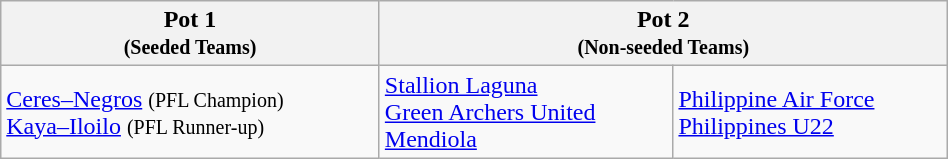<table class="wikitable" style="width:50%;">
<tr>
<th width="20%">Pot 1<br><small>(Seeded Teams)</small></th>
<th colspan="2" width="30%">Pot 2<br><small>(Non-seeded Teams)</small></th>
</tr>
<tr>
<td><a href='#'>Ceres–Negros</a> <small>(PFL Champion)</small><br><a href='#'>Kaya–Iloilo</a> <small>(PFL Runner-up)</small></td>
<td><a href='#'>Stallion Laguna</a><br><a href='#'>Green Archers United</a><br><a href='#'>Mendiola</a></td>
<td><a href='#'>Philippine Air Force</a><br><a href='#'>Philippines U22</a></td>
</tr>
</table>
